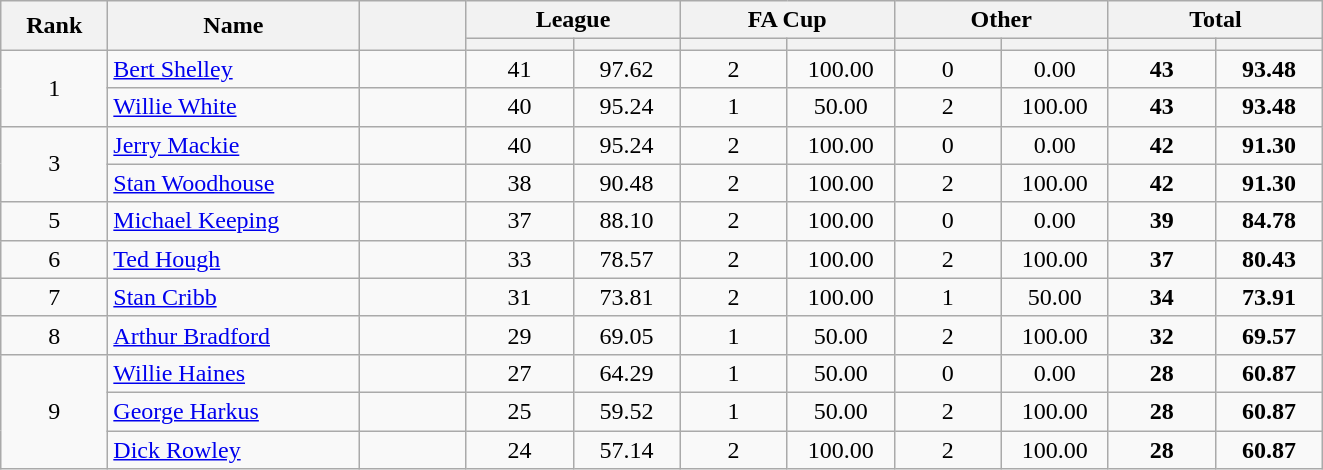<table class="wikitable plainrowheaders" style="text-align:center;">
<tr>
<th scope="col" rowspan="2" style="width:4em;">Rank</th>
<th scope="col" rowspan="2" style="width:10em;">Name</th>
<th scope="col" rowspan="2" style="width:4em;"></th>
<th scope="col" colspan="2">League</th>
<th scope="col" colspan="2">FA Cup</th>
<th scope="col" colspan="2">Other</th>
<th scope="col" colspan="2">Total</th>
</tr>
<tr>
<th scope="col" style="width:4em;"></th>
<th scope="col" style="width:4em;"></th>
<th scope="col" style="width:4em;"></th>
<th scope="col" style="width:4em;"></th>
<th scope="col" style="width:4em;"></th>
<th scope="col" style="width:4em;"></th>
<th scope="col" style="width:4em;"></th>
<th scope="col" style="width:4em;"></th>
</tr>
<tr>
<td rowspan="2">1</td>
<td align="left"><a href='#'>Bert Shelley</a></td>
<td></td>
<td>41</td>
<td>97.62</td>
<td>2</td>
<td>100.00</td>
<td>0</td>
<td>0.00</td>
<td><strong>43</strong></td>
<td><strong>93.48</strong></td>
</tr>
<tr>
<td align="left"><a href='#'>Willie White</a></td>
<td></td>
<td>40</td>
<td>95.24</td>
<td>1</td>
<td>50.00</td>
<td>2</td>
<td>100.00</td>
<td><strong>43</strong></td>
<td><strong>93.48</strong></td>
</tr>
<tr>
<td rowspan="2">3</td>
<td align="left"><a href='#'>Jerry Mackie</a></td>
<td></td>
<td>40</td>
<td>95.24</td>
<td>2</td>
<td>100.00</td>
<td>0</td>
<td>0.00</td>
<td><strong>42</strong></td>
<td><strong>91.30</strong></td>
</tr>
<tr>
<td align="left"><a href='#'>Stan Woodhouse</a></td>
<td></td>
<td>38</td>
<td>90.48</td>
<td>2</td>
<td>100.00</td>
<td>2</td>
<td>100.00</td>
<td><strong>42</strong></td>
<td><strong>91.30</strong></td>
</tr>
<tr>
<td>5</td>
<td align="left"><a href='#'>Michael Keeping</a></td>
<td></td>
<td>37</td>
<td>88.10</td>
<td>2</td>
<td>100.00</td>
<td>0</td>
<td>0.00</td>
<td><strong>39</strong></td>
<td><strong>84.78</strong></td>
</tr>
<tr>
<td>6</td>
<td align="left"><a href='#'>Ted Hough</a></td>
<td></td>
<td>33</td>
<td>78.57</td>
<td>2</td>
<td>100.00</td>
<td>2</td>
<td>100.00</td>
<td><strong>37</strong></td>
<td><strong>80.43</strong></td>
</tr>
<tr>
<td>7</td>
<td align="left"><a href='#'>Stan Cribb</a></td>
<td></td>
<td>31</td>
<td>73.81</td>
<td>2</td>
<td>100.00</td>
<td>1</td>
<td>50.00</td>
<td><strong>34</strong></td>
<td><strong>73.91</strong></td>
</tr>
<tr>
<td>8</td>
<td align="left"><a href='#'>Arthur Bradford</a></td>
<td></td>
<td>29</td>
<td>69.05</td>
<td>1</td>
<td>50.00</td>
<td>2</td>
<td>100.00</td>
<td><strong>32</strong></td>
<td><strong>69.57</strong></td>
</tr>
<tr>
<td rowspan="3">9</td>
<td align="left"><a href='#'>Willie Haines</a></td>
<td></td>
<td>27</td>
<td>64.29</td>
<td>1</td>
<td>50.00</td>
<td>0</td>
<td>0.00</td>
<td><strong>28</strong></td>
<td><strong>60.87</strong></td>
</tr>
<tr>
<td align="left"><a href='#'>George Harkus</a></td>
<td></td>
<td>25</td>
<td>59.52</td>
<td>1</td>
<td>50.00</td>
<td>2</td>
<td>100.00</td>
<td><strong>28</strong></td>
<td><strong>60.87</strong></td>
</tr>
<tr>
<td align="left"><a href='#'>Dick Rowley</a></td>
<td></td>
<td>24</td>
<td>57.14</td>
<td>2</td>
<td>100.00</td>
<td>2</td>
<td>100.00</td>
<td><strong>28</strong></td>
<td><strong>60.87</strong></td>
</tr>
</table>
